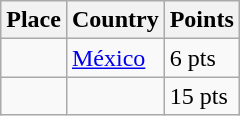<table class=wikitable>
<tr>
<th>Place</th>
<th>Country</th>
<th>Points</th>
</tr>
<tr>
<td align=center></td>
<td> <a href='#'>México</a></td>
<td>6 pts</td>
</tr>
<tr>
<td align=center></td>
<td></td>
<td>15 pts</td>
</tr>
</table>
